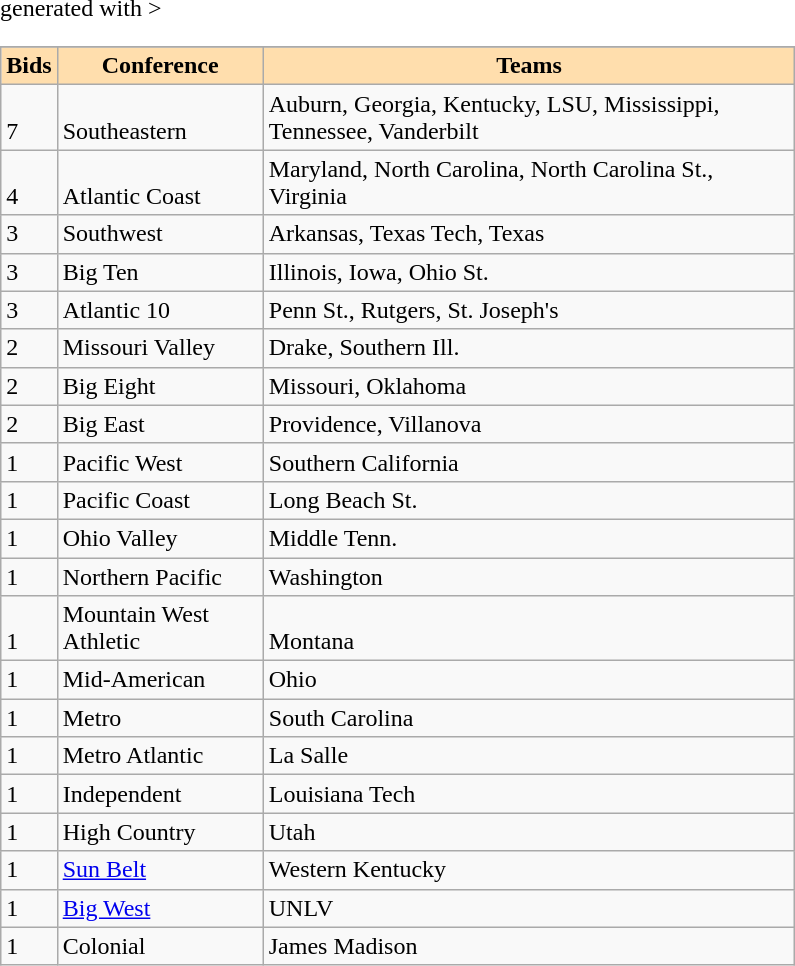<table class="wikitable" <hiddentext>generated with  >
<tr style="font-size:10pt"  valign="bottom">
</tr>
<tr style="background-color:#FFdead;font-weight:bold"   align="center" valign="bottom">
<td width="30"  height="14">Bids</td>
<td width="130">Conference</td>
<td width="347">Teams</td>
</tr>
<tr valign="bottom">
<td height="14">7</td>
<td>Southeastern</td>
<td>Auburn, Georgia, Kentucky, LSU, Mississippi, Tennessee, Vanderbilt</td>
</tr>
<tr valign="bottom">
<td height="14">4</td>
<td>Atlantic Coast</td>
<td>Maryland, North Carolina, North Carolina St., Virginia</td>
</tr>
<tr valign="bottom">
<td height="14">3</td>
<td>Southwest</td>
<td>Arkansas, Texas Tech, Texas</td>
</tr>
<tr valign="bottom">
<td height="14">3</td>
<td>Big Ten</td>
<td>Illinois, Iowa, Ohio St.</td>
</tr>
<tr valign="bottom">
<td height="14">3</td>
<td>Atlantic 10</td>
<td>Penn St., Rutgers, St. Joseph's</td>
</tr>
<tr valign="bottom">
<td height="14">2</td>
<td>Missouri Valley</td>
<td>Drake, Southern Ill.</td>
</tr>
<tr valign="bottom">
<td height="14">2</td>
<td>Big Eight</td>
<td>Missouri, Oklahoma</td>
</tr>
<tr valign="bottom">
<td height="14">2</td>
<td>Big East</td>
<td>Providence, Villanova</td>
</tr>
<tr valign="bottom">
<td height="14">1</td>
<td>Pacific West</td>
<td>Southern California</td>
</tr>
<tr valign="bottom">
<td height="14">1</td>
<td>Pacific Coast</td>
<td>Long Beach St.</td>
</tr>
<tr valign="bottom">
<td height="14">1</td>
<td>Ohio Valley</td>
<td>Middle Tenn.</td>
</tr>
<tr valign="bottom">
<td height="14">1</td>
<td>Northern Pacific</td>
<td>Washington</td>
</tr>
<tr valign="bottom">
<td height="14">1</td>
<td>Mountain West Athletic</td>
<td>Montana</td>
</tr>
<tr valign="bottom">
<td height="14">1</td>
<td>Mid-American</td>
<td>Ohio</td>
</tr>
<tr valign="bottom">
<td height="14">1</td>
<td>Metro</td>
<td>South Carolina</td>
</tr>
<tr valign="bottom">
<td height="14">1</td>
<td>Metro Atlantic</td>
<td>La  Salle</td>
</tr>
<tr valign="bottom">
<td height="14">1</td>
<td>Independent</td>
<td>Louisiana Tech</td>
</tr>
<tr valign="bottom">
<td height="14">1</td>
<td>High Country</td>
<td>Utah</td>
</tr>
<tr valign="bottom">
<td height="14">1</td>
<td><a href='#'>Sun Belt</a></td>
<td>Western Kentucky</td>
</tr>
<tr valign="bottom">
<td height="14">1</td>
<td><a href='#'>Big West</a></td>
<td>UNLV</td>
</tr>
<tr valign="bottom">
<td height="14">1</td>
<td>Colonial</td>
<td>James Madison</td>
</tr>
</table>
